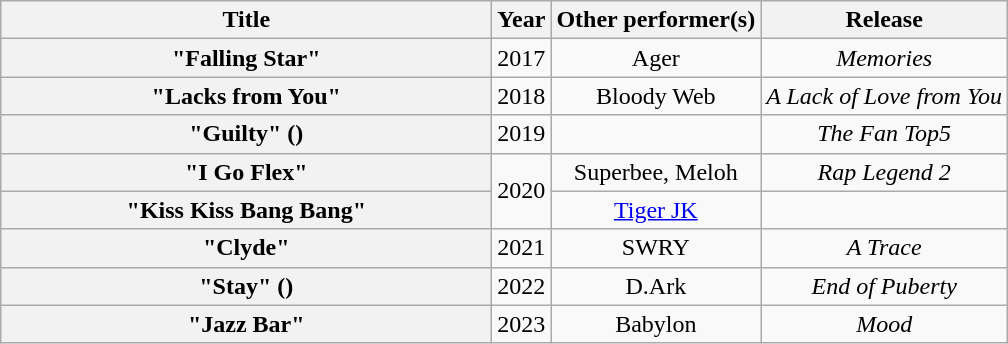<table class="wikitable plainrowheaders" style="text-align:center;" border="1">
<tr>
<th scope="col" style="width:20em;">Title</th>
<th scope="col">Year</th>
<th scope="col">Other performer(s)</th>
<th scope="col">Release</th>
</tr>
<tr>
<th scope="row">"Falling Star"</th>
<td>2017</td>
<td>Ager</td>
<td><em>Memories</em></td>
</tr>
<tr>
<th scope="row">"Lacks from You"</th>
<td>2018</td>
<td>Bloody Web</td>
<td><em>A Lack of Love from You</em></td>
</tr>
<tr>
<th scope="row">"Guilty" ()</th>
<td>2019</td>
<td></td>
<td><em>The Fan Top5</em></td>
</tr>
<tr>
<th scope="row">"I Go Flex"</th>
<td rowspan="2">2020</td>
<td>Superbee, Meloh</td>
<td><em>Rap Legend 2</em></td>
</tr>
<tr>
<th scope="row">"Kiss Kiss Bang Bang"</th>
<td><a href='#'>Tiger JK</a></td>
<td></td>
</tr>
<tr>
<th scope="row">"Clyde"</th>
<td>2021</td>
<td>SWRY</td>
<td><em>A Trace</em></td>
</tr>
<tr>
<th scope="row">"Stay" ()</th>
<td>2022</td>
<td>D.Ark</td>
<td><em>End of Puberty</em></td>
</tr>
<tr>
<th scope="row">"Jazz Bar"</th>
<td>2023</td>
<td>Babylon</td>
<td><em>Mood</em></td>
</tr>
</table>
